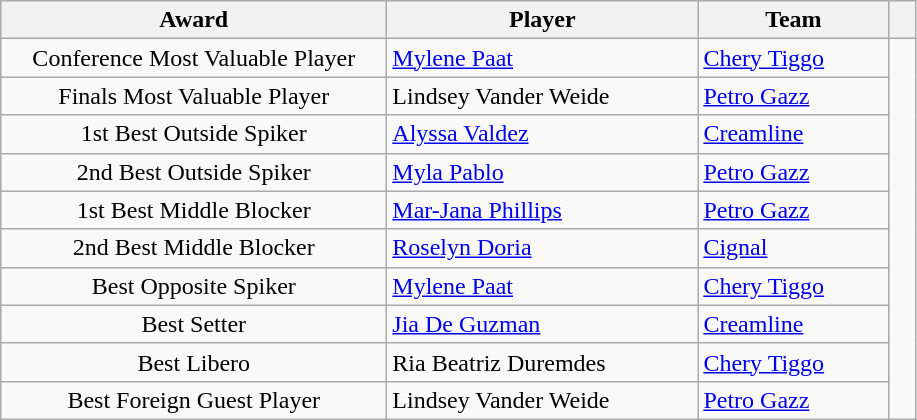<table class="wikitable">
<tr>
<th width=250>Award</th>
<th width=200>Player</th>
<th width=120>Team</th>
<th width=10></th>
</tr>
<tr>
<td style="text-align:center">Conference Most Valuable Player</td>
<td><a href='#'>Mylene Paat</a></td>
<td><a href='#'>Chery Tiggo</a></td>
<td rowspan=10></td>
</tr>
<tr>
<td style="text-align:center">Finals Most Valuable Player</td>
<td>Lindsey Vander Weide</td>
<td><a href='#'>Petro Gazz</a></td>
</tr>
<tr>
<td style="text-align:center">1st Best Outside Spiker</td>
<td><a href='#'>Alyssa Valdez</a></td>
<td><a href='#'>Creamline</a></td>
</tr>
<tr>
<td style="text-align:center">2nd Best Outside Spiker</td>
<td><a href='#'>Myla Pablo</a></td>
<td><a href='#'>Petro Gazz</a></td>
</tr>
<tr>
<td style="text-align:center">1st Best Middle Blocker</td>
<td><a href='#'>Mar-Jana Phillips</a></td>
<td><a href='#'>Petro Gazz</a></td>
</tr>
<tr>
<td style="text-align:center">2nd Best Middle Blocker</td>
<td><a href='#'>Roselyn Doria</a></td>
<td><a href='#'>Cignal</a></td>
</tr>
<tr>
<td style="text-align:center">Best Opposite Spiker</td>
<td><a href='#'>Mylene Paat</a></td>
<td><a href='#'>Chery Tiggo</a></td>
</tr>
<tr>
<td style="text-align:center">Best Setter</td>
<td><a href='#'>Jia De Guzman</a></td>
<td><a href='#'>Creamline</a></td>
</tr>
<tr>
<td style="text-align:center">Best Libero</td>
<td>Ria Beatriz Duremdes</td>
<td><a href='#'>Chery Tiggo</a></td>
</tr>
<tr>
<td style="text-align:center">Best Foreign Guest Player</td>
<td>Lindsey Vander Weide</td>
<td><a href='#'>Petro Gazz</a></td>
</tr>
</table>
